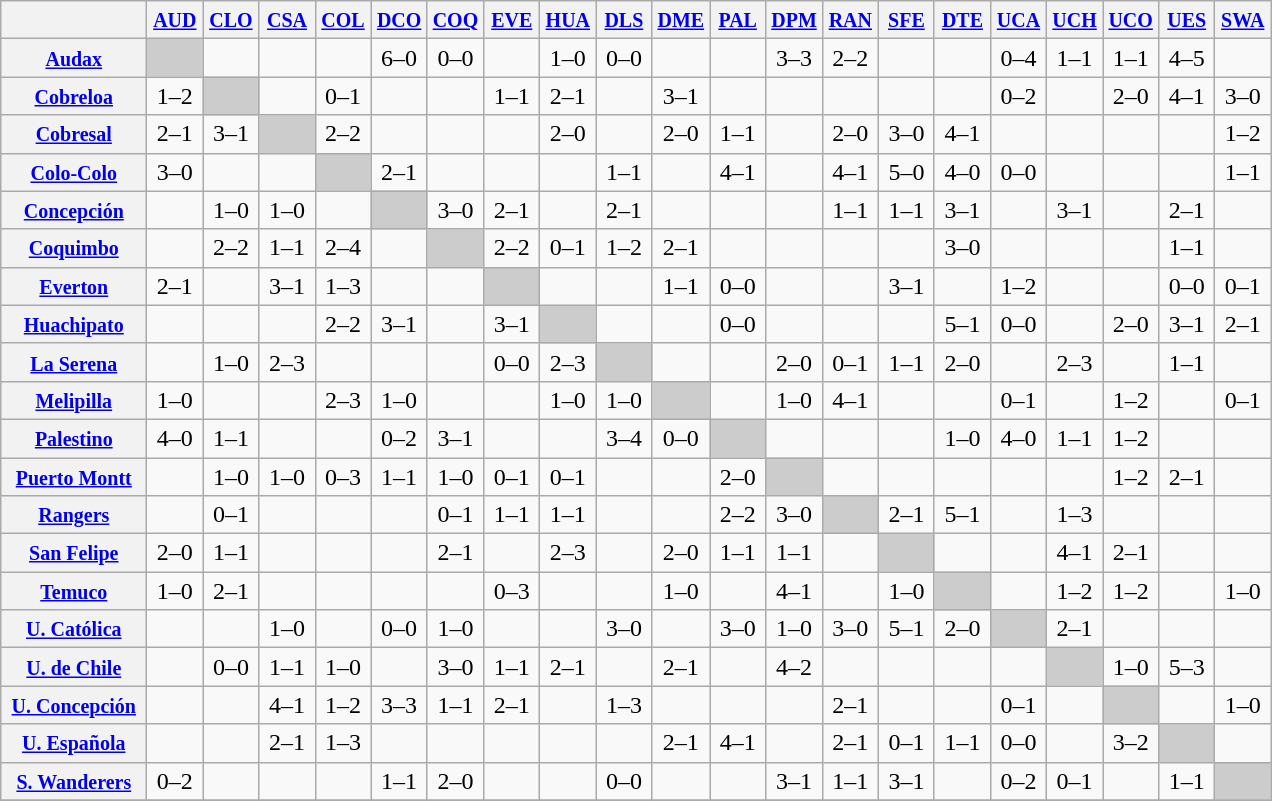<table class="wikitable" style="text-align:center">
<tr>
<th width="90"> </th>
<th width="30"><small><a href='#'>AUD</a></small></th>
<th width="30"><small><a href='#'>CLO</a></small></th>
<th width="30"><small><a href='#'>CSA</a></small></th>
<th width="30"><small><a href='#'>COL</a></small></th>
<th width="30"><small><a href='#'>DCO</a></small></th>
<th width="30"><small><a href='#'>COQ</a></small></th>
<th width="30"><small><a href='#'>EVE</a></small></th>
<th width="30"><small><a href='#'>HUA</a></small></th>
<th width="30"><small><a href='#'>DLS</a></small></th>
<th width="30"><small><a href='#'>DME</a></small></th>
<th width="30"><small><a href='#'>PAL</a></small></th>
<th width="30"><small><a href='#'>DPM</a></small></th>
<th width="30"><small><a href='#'>RAN</a></small></th>
<th width="30"><small><a href='#'>SFE</a></small></th>
<th width="30"><small><a href='#'>DTE</a></small></th>
<th width="30"><small><a href='#'>UCA</a></small></th>
<th width="30"><small><a href='#'>UCH</a></small></th>
<th width="30"><small><a href='#'>UCO</a></small></th>
<th width="30"><small><a href='#'>UES</a></small></th>
<th width="30"><small><a href='#'>SWA</a></small></th>
</tr>
<tr>
<th><small><a href='#'>Audax</a></small></th>
<td bgcolor="#CCCCCC"></td>
<td></td>
<td></td>
<td></td>
<td>6–0</td>
<td>0–0</td>
<td></td>
<td>1–0</td>
<td>0–0</td>
<td></td>
<td></td>
<td>3–3</td>
<td>2–2</td>
<td></td>
<td></td>
<td>0–4</td>
<td>1–1</td>
<td>1–1</td>
<td>4–5</td>
<td></td>
</tr>
<tr>
<th><small><a href='#'>Cobreloa</a></small></th>
<td>1–2</td>
<td bgcolor="#CCCCCC"></td>
<td></td>
<td>0–1</td>
<td></td>
<td></td>
<td>1–1</td>
<td>2–1</td>
<td></td>
<td>3–1</td>
<td></td>
<td></td>
<td></td>
<td></td>
<td></td>
<td>0–2</td>
<td></td>
<td>2–0</td>
<td>4–1</td>
<td>3–0</td>
</tr>
<tr>
<th><small><a href='#'>Cobresal</a></small></th>
<td>2–1</td>
<td>3–1</td>
<td bgcolor="#CCCCCC"></td>
<td>2–2</td>
<td></td>
<td></td>
<td></td>
<td>2–0</td>
<td></td>
<td>2–0</td>
<td>1–1</td>
<td></td>
<td>2–0</td>
<td>3–0</td>
<td>4–1</td>
<td></td>
<td></td>
<td></td>
<td></td>
<td>1–2</td>
</tr>
<tr>
<th><small><a href='#'>Colo-Colo</a></small></th>
<td>3–0</td>
<td></td>
<td></td>
<td bgcolor="#CCCCCC"></td>
<td>2–1</td>
<td></td>
<td></td>
<td></td>
<td>1–1</td>
<td></td>
<td>4–1</td>
<td></td>
<td>4–1</td>
<td>5–0</td>
<td>4–0</td>
<td>0–0</td>
<td></td>
<td></td>
<td></td>
<td>1–1</td>
</tr>
<tr>
<th><small><a href='#'>Concepción</a></small></th>
<td></td>
<td>1–0</td>
<td>1–0</td>
<td></td>
<td bgcolor="#CCCCCC"></td>
<td>3–0</td>
<td>2–1</td>
<td></td>
<td>2–1</td>
<td></td>
<td></td>
<td></td>
<td>1–1</td>
<td>1–1</td>
<td>3–1</td>
<td></td>
<td>3–1</td>
<td></td>
<td>2–1</td>
<td></td>
</tr>
<tr>
<th><small><a href='#'>Coquimbo</a></small></th>
<td></td>
<td>2–2</td>
<td>1–1</td>
<td>2–4</td>
<td></td>
<td bgcolor="#CCCCCC"></td>
<td>2–2</td>
<td>0–1</td>
<td>1–2</td>
<td>2–1</td>
<td></td>
<td></td>
<td></td>
<td></td>
<td>3–0</td>
<td></td>
<td></td>
<td></td>
<td>1–1</td>
<td></td>
</tr>
<tr>
<th><small><a href='#'>Everton</a></small></th>
<td>2–1</td>
<td></td>
<td>3–1</td>
<td>1–3</td>
<td></td>
<td></td>
<td bgcolor="#CCCCCC"></td>
<td></td>
<td></td>
<td>1–1</td>
<td>0–0</td>
<td></td>
<td></td>
<td>3–1</td>
<td></td>
<td>1–2</td>
<td></td>
<td></td>
<td>0–0</td>
<td>0–1</td>
</tr>
<tr>
<th><small><a href='#'>Huachipato</a></small></th>
<td></td>
<td></td>
<td></td>
<td>2–2</td>
<td>3–1</td>
<td></td>
<td>3–1</td>
<td bgcolor="#CCCCCC"></td>
<td></td>
<td></td>
<td>0–0</td>
<td></td>
<td></td>
<td></td>
<td>5–1</td>
<td>0–0</td>
<td></td>
<td>2–0</td>
<td>3–1</td>
<td>2–1</td>
</tr>
<tr>
<th><small><a href='#'>La Serena</a></small></th>
<td></td>
<td>1–0</td>
<td>2–3</td>
<td></td>
<td></td>
<td></td>
<td>0–0</td>
<td>2–3</td>
<td bgcolor="#CCCCCC"></td>
<td></td>
<td></td>
<td>2–0</td>
<td>0–1</td>
<td>1–1</td>
<td>2–0</td>
<td></td>
<td>2–3</td>
<td></td>
<td>1–1</td>
<td></td>
</tr>
<tr>
<th><small><a href='#'>Melipilla</a></small></th>
<td>1–0</td>
<td></td>
<td></td>
<td>2–3</td>
<td>1–0</td>
<td></td>
<td></td>
<td>1–0</td>
<td>1–0</td>
<td bgcolor="#CCCCCC"></td>
<td></td>
<td>1–0</td>
<td>4–1</td>
<td></td>
<td></td>
<td>0–1</td>
<td></td>
<td>1–2</td>
<td></td>
<td>0–1</td>
</tr>
<tr>
<th><small><a href='#'>Palestino</a></small></th>
<td>4–0</td>
<td>1–1</td>
<td></td>
<td></td>
<td>0–2</td>
<td>3–1</td>
<td></td>
<td></td>
<td>3–4</td>
<td>0–0</td>
<td bgcolor="#CCCCCC"></td>
<td></td>
<td></td>
<td></td>
<td>1–0</td>
<td>4–0</td>
<td>1–1</td>
<td>1–2</td>
<td></td>
<td></td>
</tr>
<tr>
<th><small><a href='#'>Puerto Montt</a></small></th>
<td></td>
<td>1–0</td>
<td>1–0</td>
<td>0–3</td>
<td>1–1</td>
<td>1–0</td>
<td>0–1</td>
<td>0–1</td>
<td></td>
<td></td>
<td>2–0</td>
<td bgcolor="#CCCCCC"></td>
<td></td>
<td></td>
<td></td>
<td></td>
<td></td>
<td>1–2</td>
<td>2–1</td>
<td></td>
</tr>
<tr>
<th><small><a href='#'>Rangers</a></small></th>
<td></td>
<td>0–1</td>
<td></td>
<td></td>
<td></td>
<td>0–1</td>
<td>1–1</td>
<td>1–1</td>
<td></td>
<td></td>
<td>2–2</td>
<td>3–0</td>
<td bgcolor="#CCCCCC"></td>
<td>2–1</td>
<td>5–1</td>
<td></td>
<td>1–3</td>
<td></td>
<td></td>
<td></td>
</tr>
<tr>
<th><small><a href='#'>San Felipe</a></small></th>
<td>2–0</td>
<td>1–1</td>
<td></td>
<td></td>
<td></td>
<td>2–1</td>
<td></td>
<td>2–3</td>
<td></td>
<td>2–0</td>
<td>1–1</td>
<td>1–1</td>
<td></td>
<td bgcolor="#CCCCCC"></td>
<td></td>
<td></td>
<td>4–1</td>
<td>2–1</td>
<td></td>
<td></td>
</tr>
<tr>
<th><small><a href='#'>Temuco</a></small></th>
<td>1–0</td>
<td>2–1</td>
<td></td>
<td></td>
<td></td>
<td></td>
<td>0–3</td>
<td></td>
<td></td>
<td>1–0</td>
<td></td>
<td>4–1</td>
<td></td>
<td>1–0</td>
<td bgcolor="#CCCCCC"></td>
<td></td>
<td>1–2</td>
<td>1–2</td>
<td></td>
<td>1–0</td>
</tr>
<tr>
<th><small><a href='#'>U. Católica</a></small></th>
<td></td>
<td></td>
<td>1–0</td>
<td></td>
<td>0–0</td>
<td>1–0</td>
<td></td>
<td></td>
<td>3–0</td>
<td></td>
<td>3–0</td>
<td>1–0</td>
<td>3–0</td>
<td>5–1</td>
<td>2–0</td>
<td bgcolor="#CCCCCC"></td>
<td>2–1</td>
<td></td>
<td></td>
<td></td>
</tr>
<tr>
<th><small><a href='#'>U. de Chile</a></small></th>
<td></td>
<td>0–0</td>
<td>1–1</td>
<td>1–0</td>
<td></td>
<td>3–0</td>
<td>1–1</td>
<td>2–1</td>
<td></td>
<td>2–1</td>
<td></td>
<td>4–2</td>
<td></td>
<td></td>
<td></td>
<td></td>
<td bgcolor="#CCCCCC"></td>
<td>1–0</td>
<td>5–3</td>
<td></td>
</tr>
<tr>
<th><small><a href='#'>U. Concepción</a></small></th>
<td></td>
<td></td>
<td>4–1</td>
<td>1–2</td>
<td>3–3</td>
<td>1–1</td>
<td>2–1</td>
<td></td>
<td>1–3</td>
<td></td>
<td></td>
<td></td>
<td>2–1</td>
<td></td>
<td></td>
<td>0–1</td>
<td></td>
<td bgcolor="#CCCCCC"></td>
<td></td>
<td>1–0</td>
</tr>
<tr>
<th><small><a href='#'>U. Española</a></small></th>
<td></td>
<td></td>
<td>2–1</td>
<td>1–3</td>
<td></td>
<td></td>
<td></td>
<td></td>
<td></td>
<td>2–1</td>
<td>4–1</td>
<td></td>
<td>2–1</td>
<td>0–1</td>
<td>1–1</td>
<td>0–0</td>
<td></td>
<td>3–2</td>
<td bgcolor="#CCCCCC"></td>
<td></td>
</tr>
<tr>
<th><small><a href='#'>S. Wanderers</a></small></th>
<td>0–2</td>
<td></td>
<td></td>
<td></td>
<td>1–1</td>
<td>2–0</td>
<td></td>
<td></td>
<td>0–0</td>
<td></td>
<td></td>
<td>3–1</td>
<td>1–1</td>
<td>3–1</td>
<td></td>
<td>0–2</td>
<td>0–1</td>
<td></td>
<td>1–1</td>
<td bgcolor="#CCCCCC"></td>
</tr>
<tr>
</tr>
</table>
